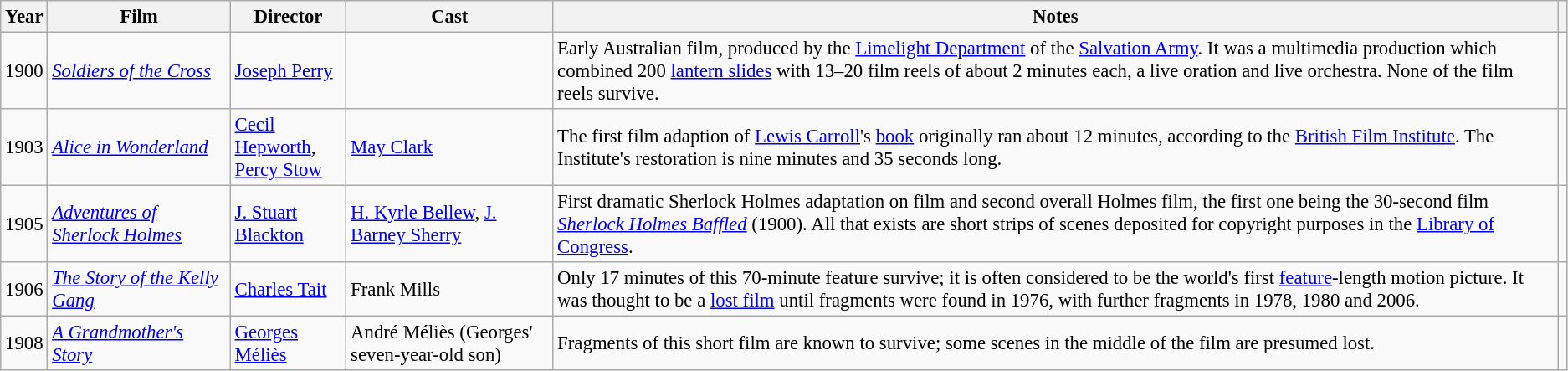<table class="wikitable sortable" style="font-size:95%">
<tr>
<th>Year</th>
<th>Film</th>
<th>Director</th>
<th>Cast</th>
<th class=unsortable>Notes</th>
<th class=unsortable></th>
</tr>
<tr>
<td>1900</td>
<td><em><a href='#'>Soldiers of the Cross</a></em></td>
<td><a href='#'>Joseph Perry</a></td>
<td></td>
<td>Early Australian film, produced by the <a href='#'>Limelight Department</a> of the <a href='#'>Salvation Army</a>. It was a multimedia production which combined 200 <a href='#'>lantern slides</a> with 13–20 film reels of about 2 minutes each, a live oration and live orchestra. None of the film reels survive.</td>
<td></td>
</tr>
<tr>
<td>1903</td>
<td><em><a href='#'>Alice in Wonderland</a></em></td>
<td><a href='#'>Cecil Hepworth</a>,<br><a href='#'>Percy Stow</a></td>
<td><a href='#'>May Clark</a></td>
<td>The first film adaption of <a href='#'>Lewis Carroll</a>'s <a href='#'>book</a> originally ran about 12 minutes, according to the <a href='#'>British Film Institute</a>. The Institute's restoration is nine minutes and 35 seconds long.</td>
<td></td>
</tr>
<tr>
<td>1905</td>
<td><em><a href='#'>Adventures of Sherlock Holmes</a></em></td>
<td><a href='#'>J. Stuart Blackton</a></td>
<td><a href='#'>H. Kyrle Bellew</a>, <a href='#'>J. Barney Sherry</a></td>
<td>First dramatic Sherlock Holmes adaptation on film and second overall Holmes film, the first one being the 30-second film <em><a href='#'>Sherlock Holmes Baffled</a></em> (1900). All that exists are short strips of scenes deposited for copyright purposes in the <a href='#'>Library of Congress</a>.</td>
<td></td>
</tr>
<tr>
<td>1906</td>
<td><em><a href='#'>The Story of the Kelly Gang</a></em></td>
<td><a href='#'>Charles Tait</a></td>
<td>Frank Mills</td>
<td>Only 17 minutes of this 70-minute feature survive; it is often considered to be the world's first <a href='#'>feature</a>-length motion picture. It was thought to be a <a href='#'>lost film</a> until fragments were found in 1976, with further fragments in 1978, 1980 and 2006.</td>
<td></td>
</tr>
<tr>
<td>1908</td>
<td><em><a href='#'>A Grandmother's Story</a></em></td>
<td><a href='#'>Georges Méliès</a></td>
<td>André Méliès (Georges' seven-year-old son)</td>
<td>Fragments of this short film are known to survive; some scenes in the middle of the film are presumed lost.</td>
</tr>
</table>
